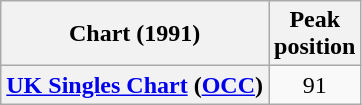<table class="wikitable plainrowheaders" style="text-align:center">
<tr>
<th>Chart (1991)</th>
<th>Peak<br>position</th>
</tr>
<tr>
<th scope="row"><a href='#'>UK Singles Chart</a> (<a href='#'>OCC</a>)</th>
<td>91</td>
</tr>
</table>
